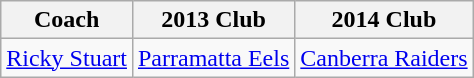<table class="wikitable sortable">
<tr>
<th>Coach</th>
<th>2013 Club</th>
<th>2014 Club</th>
</tr>
<tr>
<td><a href='#'>Ricky Stuart</a></td>
<td> <a href='#'>Parramatta Eels</a></td>
<td> <a href='#'>Canberra Raiders</a></td>
</tr>
</table>
